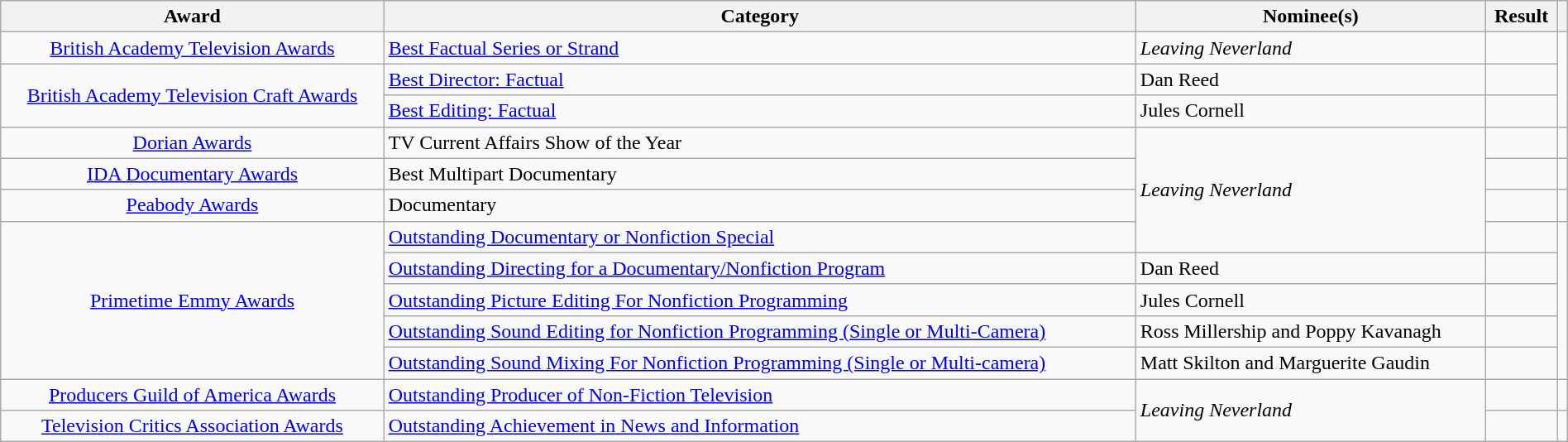<table class="wikitable sortable" style="width:100%">
<tr>
<th scope="col">Award</th>
<th scope="col">Category</th>
<th scope="col">Nominee(s)</th>
<th scope="col">Result</th>
<th scope="col" class="unsortable"></th>
</tr>
<tr>
<td style="text-align:center;"><a href='#'>British Academy Television Awards</a></td>
<td><a href='#'>Best Factual Series or Strand</a></td>
<td><em>Leaving Neverland</em></td>
<td></td>
<td rowspan="3" style="text-align:center;"></td>
</tr>
<tr>
<td rowspan="2" style="text-align:center;"><a href='#'>British Academy Television Craft Awards</a></td>
<td><a href='#'>Best Director: Factual</a></td>
<td>Dan Reed</td>
<td></td>
</tr>
<tr>
<td><a href='#'>Best Editing: Factual</a></td>
<td>Jules Cornell</td>
<td></td>
</tr>
<tr>
<td style="text-align:center;"><a href='#'>Dorian Awards</a></td>
<td>TV Current Affairs Show of the Year</td>
<td rowspan="4"><em>Leaving Neverland</em></td>
<td></td>
<td style="text-align:center;"></td>
</tr>
<tr>
<td style="text-align:center;"><a href='#'>IDA Documentary Awards</a></td>
<td>Best Multipart Documentary</td>
<td></td>
<td style="text-align:center;"></td>
</tr>
<tr>
<td style="text-align:center;"><a href='#'>Peabody Awards</a></td>
<td>Documentary</td>
<td></td>
<td style="text-align:center;"><br></td>
</tr>
<tr>
<td rowspan="5" style="text-align:center;"><a href='#'>Primetime Emmy Awards</a></td>
<td><a href='#'>Outstanding Documentary or Nonfiction Special</a></td>
<td></td>
<td rowspan="5" style="text-align:center;"></td>
</tr>
<tr>
<td><a href='#'>Outstanding Directing for a Documentary/Nonfiction Program</a></td>
<td>Dan Reed</td>
<td></td>
</tr>
<tr>
<td><a href='#'>Outstanding Picture Editing For Nonfiction Programming</a></td>
<td>Jules Cornell</td>
<td></td>
</tr>
<tr>
<td><a href='#'>Outstanding Sound Editing for Nonfiction Programming (Single or Multi-Camera)</a></td>
<td>Ross Millership and Poppy Kavanagh</td>
<td></td>
</tr>
<tr>
<td><a href='#'>Outstanding Sound Mixing For Nonfiction Programming (Single or Multi-camera)</a></td>
<td>Matt Skilton and Marguerite Gaudin</td>
<td></td>
</tr>
<tr>
<td style="text-align:center;"><a href='#'>Producers Guild of America Awards</a></td>
<td><a href='#'>Outstanding Producer of Non-Fiction Television</a></td>
<td rowspan="2"><em>Leaving Neverland</em></td>
<td></td>
<td style="text-align:center;"></td>
</tr>
<tr>
<td style="text-align:center;"><a href='#'>Television Critics Association Awards</a></td>
<td><a href='#'>Outstanding Achievement in News and Information</a></td>
<td></td>
<td style="text-align:center;"></td>
</tr>
</table>
